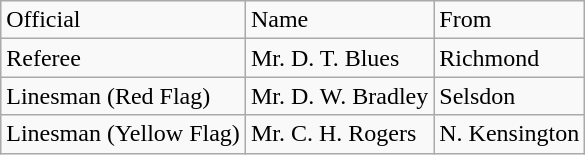<table class="wikitable" border="1">
<tr>
<td>Official</td>
<td>Name</td>
<td>From</td>
</tr>
<tr>
<td>Referee</td>
<td>Mr. D. T. Blues</td>
<td>Richmond</td>
</tr>
<tr>
<td>Linesman (Red Flag)</td>
<td>Mr. D. W. Bradley</td>
<td>Selsdon</td>
</tr>
<tr>
<td>Linesman (Yellow Flag)</td>
<td>Mr. C. H. Rogers</td>
<td>N. Kensington</td>
</tr>
</table>
